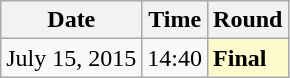<table class="wikitable">
<tr>
<th>Date</th>
<th>Time</th>
<th>Round</th>
</tr>
<tr>
<td>July 15, 2015</td>
<td>14:40</td>
<td style=background:lemonchiffon><strong>Final</strong></td>
</tr>
</table>
